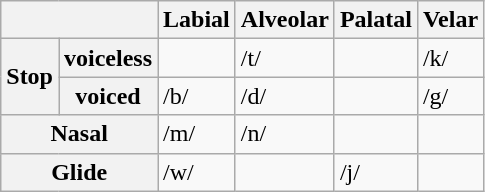<table class="wikitable">
<tr>
<th colspan="2"></th>
<th>Labial</th>
<th>Alveolar</th>
<th>Palatal</th>
<th>Velar</th>
</tr>
<tr>
<th rowspan="2">Stop</th>
<th>voiceless</th>
<td></td>
<td>/t/</td>
<td></td>
<td>/k/</td>
</tr>
<tr>
<th>voiced</th>
<td>/b/</td>
<td>/d/</td>
<td></td>
<td>/g/</td>
</tr>
<tr>
<th colspan="2">Nasal</th>
<td>/m/</td>
<td>/n/</td>
<td></td>
<td></td>
</tr>
<tr>
<th colspan="2">Glide</th>
<td>/w/</td>
<td></td>
<td>/j/</td>
<td></td>
</tr>
</table>
